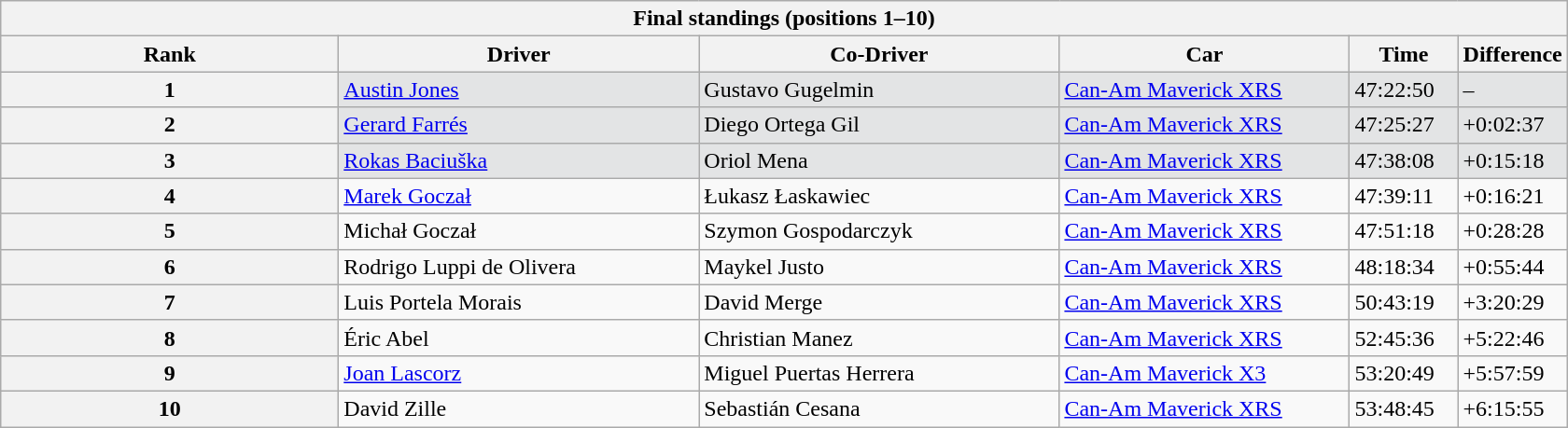<table class="wikitable" style="width:70em;margin-bottom:0;">
<tr>
<th colspan=6>Final standings (positions 1–10)</th>
</tr>
<tr>
<th>Rank</th>
<th style="width:250px;">Driver</th>
<th style="width:250px;">Co-Driver</th>
<th style="width:200px;">Car</th>
<th style="width:70px;">Time</th>
<th style="width:70px;">Difference</th>
</tr>
<tr style="background:#e3e4e5;">
<th>1</th>
<td> <a href='#'>Austin Jones</a></td>
<td> Gustavo Gugelmin</td>
<td><a href='#'>Can-Am Maverick XRS</a></td>
<td>47:22:50</td>
<td>–</td>
</tr>
<tr style="background:#e3e4e5;">
<th>2</th>
<td> <a href='#'>Gerard Farrés</a></td>
<td> Diego Ortega Gil</td>
<td><a href='#'>Can-Am Maverick XRS</a></td>
<td>47:25:27</td>
<td>+0:02:37</td>
</tr>
<tr style="background:#e3e4e5;">
<th>3</th>
<td> <a href='#'>Rokas Baciuška</a></td>
<td> Oriol Mena</td>
<td><a href='#'>Can-Am Maverick XRS</a></td>
<td>47:38:08</td>
<td>+0:15:18</td>
</tr>
<tr>
<th>4</th>
<td> <a href='#'>Marek Goczał</a></td>
<td> Łukasz Łaskawiec</td>
<td><a href='#'>Can-Am Maverick XRS</a></td>
<td>47:39:11</td>
<td>+0:16:21</td>
</tr>
<tr>
<th>5</th>
<td> Michał Goczał</td>
<td> Szymon Gospodarczyk</td>
<td><a href='#'>Can-Am Maverick XRS</a></td>
<td>47:51:18</td>
<td>+0:28:28</td>
</tr>
<tr>
<th>6</th>
<td> Rodrigo Luppi de Olivera</td>
<td> Maykel Justo</td>
<td><a href='#'>Can-Am Maverick XRS</a></td>
<td>48:18:34</td>
<td>+0:55:44</td>
</tr>
<tr>
<th>7</th>
<td> Luis Portela Morais</td>
<td> David Merge</td>
<td><a href='#'>Can-Am Maverick XRS</a></td>
<td>50:43:19</td>
<td>+3:20:29</td>
</tr>
<tr>
<th>8</th>
<td> Éric Abel</td>
<td> Christian Manez</td>
<td><a href='#'>Can-Am Maverick XRS</a></td>
<td>52:45:36</td>
<td>+5:22:46</td>
</tr>
<tr>
<th>9</th>
<td> <a href='#'>Joan Lascorz</a></td>
<td> Miguel Puertas Herrera</td>
<td><a href='#'>Can-Am Maverick X3</a></td>
<td>53:20:49</td>
<td>+5:57:59</td>
</tr>
<tr>
<th>10</th>
<td> David Zille</td>
<td> Sebastián Cesana</td>
<td><a href='#'>Can-Am Maverick XRS</a></td>
<td>53:48:45</td>
<td>+6:15:55</td>
</tr>
</table>
